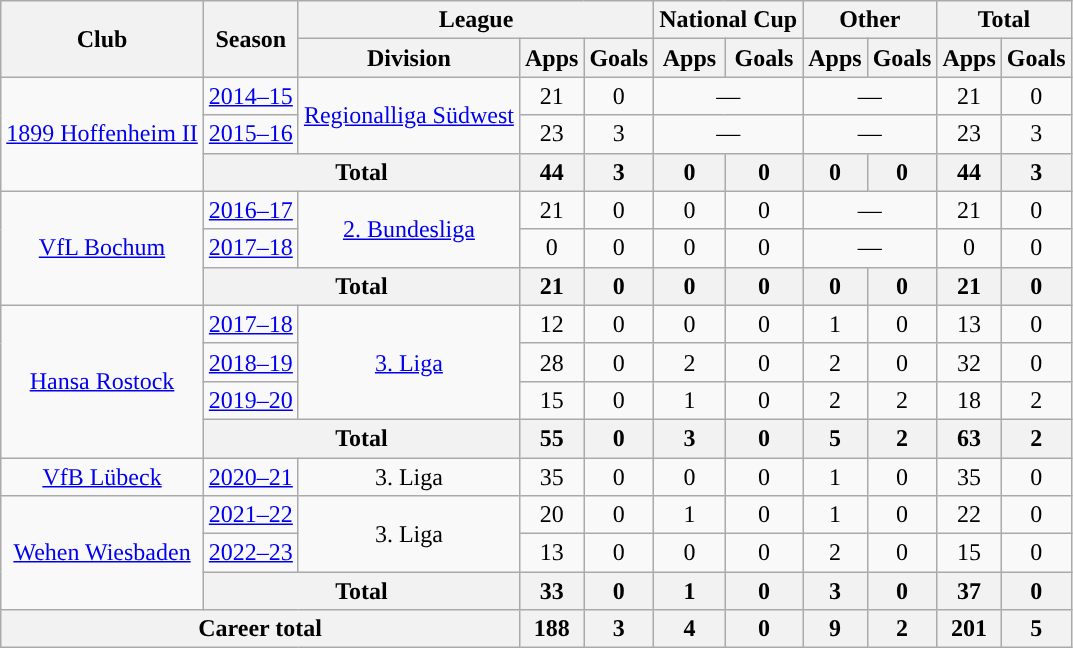<table class="wikitable" style="text-align:center">
<tr>
<th rowspan="2">Club</th>
<th rowspan="2">Season</th>
<th colspan="3">League</th>
<th colspan="2">National Cup</th>
<th colspan="2">Other</th>
<th colspan="2">Total</th>
</tr>
<tr>
<th>Division</th>
<th>Apps</th>
<th>Goals</th>
<th>Apps</th>
<th>Goals</th>
<th>Apps</th>
<th>Goals</th>
<th>Apps</th>
<th>Goals</th>
</tr>
<tr>
<td rowspan="3"><a href='#'>1899 Hoffenheim II</a></td>
<td><a href='#'>2014–15</a></td>
<td rowspan="2"><a href='#'>Regionalliga Südwest</a></td>
<td>21</td>
<td>0</td>
<td colspan="2">—</td>
<td colspan="2">—</td>
<td>21</td>
<td>0</td>
</tr>
<tr>
<td><a href='#'>2015–16</a></td>
<td>23</td>
<td>3</td>
<td colspan="2">—</td>
<td colspan="2">—</td>
<td>23</td>
<td>3</td>
</tr>
<tr>
<th colspan="2">Total</th>
<th>44</th>
<th>3</th>
<th>0</th>
<th>0</th>
<th>0</th>
<th>0</th>
<th>44</th>
<th>3</th>
</tr>
<tr>
<td rowspan="3"><a href='#'>VfL Bochum</a></td>
<td><a href='#'>2016–17</a></td>
<td rowspan="2"><a href='#'>2. Bundesliga</a></td>
<td>21</td>
<td>0</td>
<td>0</td>
<td>0</td>
<td colspan="2">—</td>
<td>21</td>
<td>0</td>
</tr>
<tr>
<td><a href='#'>2017–18</a></td>
<td>0</td>
<td>0</td>
<td>0</td>
<td>0</td>
<td colspan="2">—</td>
<td>0</td>
<td>0</td>
</tr>
<tr>
<th colspan="2">Total</th>
<th>21</th>
<th>0</th>
<th>0</th>
<th>0</th>
<th>0</th>
<th>0</th>
<th>21</th>
<th>0</th>
</tr>
<tr>
<td rowspan="4"><a href='#'>Hansa Rostock</a></td>
<td><a href='#'>2017–18</a></td>
<td rowspan="3"><a href='#'>3. Liga</a></td>
<td>12</td>
<td>0</td>
<td>0</td>
<td>0</td>
<td>1</td>
<td>0</td>
<td>13</td>
<td>0</td>
</tr>
<tr>
<td><a href='#'>2018–19</a></td>
<td>28</td>
<td>0</td>
<td>2</td>
<td>0</td>
<td>2</td>
<td>0</td>
<td>32</td>
<td>0</td>
</tr>
<tr>
<td><a href='#'>2019–20</a></td>
<td>15</td>
<td>0</td>
<td>1</td>
<td>0</td>
<td>2</td>
<td>2</td>
<td>18</td>
<td>2</td>
</tr>
<tr>
<th colspan="2">Total</th>
<th>55</th>
<th>0</th>
<th>3</th>
<th>0</th>
<th>5</th>
<th>2</th>
<th>63</th>
<th>2</th>
</tr>
<tr>
<td><a href='#'>VfB Lübeck</a></td>
<td><a href='#'>2020–21</a></td>
<td>3. Liga</td>
<td>35</td>
<td>0</td>
<td>0</td>
<td>0</td>
<td>1</td>
<td>0</td>
<td>35</td>
<td>0</td>
</tr>
<tr>
<td rowspan="3"><a href='#'>Wehen Wiesbaden</a></td>
<td><a href='#'>2021–22</a></td>
<td rowspan="2">3. Liga</td>
<td>20</td>
<td>0</td>
<td>1</td>
<td>0</td>
<td>1</td>
<td>0</td>
<td>22</td>
<td>0</td>
</tr>
<tr>
<td><a href='#'>2022–23</a></td>
<td>13</td>
<td>0</td>
<td>0</td>
<td>0</td>
<td>2</td>
<td>0</td>
<td>15</td>
<td>0</td>
</tr>
<tr>
<th colspan="2">Total</th>
<th>33</th>
<th>0</th>
<th>1</th>
<th>0</th>
<th>3</th>
<th>0</th>
<th>37</th>
<th>0</th>
</tr>
<tr>
<th colspan="3">Career total</th>
<th>188</th>
<th>3</th>
<th>4</th>
<th>0</th>
<th>9</th>
<th>2</th>
<th>201</th>
<th>5</th>
</tr>
</table>
